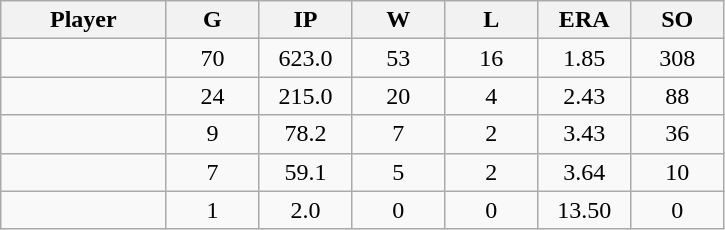<table class="wikitable sortable">
<tr>
<th bgcolor="#DDDDFF" width="16%">Player</th>
<th bgcolor="#DDDDFF" width="9%">G</th>
<th bgcolor="#DDDDFF" width="9%">IP</th>
<th bgcolor="#DDDDFF" width="9%">W</th>
<th bgcolor="#DDDDFF" width="9%">L</th>
<th bgcolor="#DDDDFF" width="9%">ERA</th>
<th bgcolor="#DDDDFF" width="9%">SO</th>
</tr>
<tr align="center">
<td></td>
<td>70</td>
<td>623.0</td>
<td>53</td>
<td>16</td>
<td>1.85</td>
<td>308</td>
</tr>
<tr align="center">
<td></td>
<td>24</td>
<td>215.0</td>
<td>20</td>
<td>4</td>
<td>2.43</td>
<td>88</td>
</tr>
<tr align="center">
<td></td>
<td>9</td>
<td>78.2</td>
<td>7</td>
<td>2</td>
<td>3.43</td>
<td>36</td>
</tr>
<tr align="center">
<td></td>
<td>7</td>
<td>59.1</td>
<td>5</td>
<td>2</td>
<td>3.64</td>
<td>10</td>
</tr>
<tr align="center">
<td></td>
<td>1</td>
<td>2.0</td>
<td>0</td>
<td>0</td>
<td>13.50</td>
<td>0</td>
</tr>
</table>
